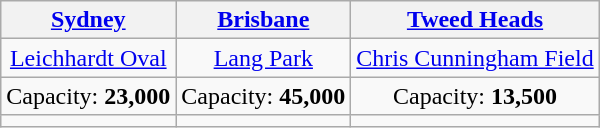<table class="wikitable" style="text-align:center">
<tr>
<th><a href='#'>Sydney</a></th>
<th><a href='#'>Brisbane</a></th>
<th><a href='#'>Tweed Heads</a></th>
</tr>
<tr>
<td><a href='#'>Leichhardt Oval</a></td>
<td><a href='#'>Lang Park</a></td>
<td><a href='#'>Chris Cunningham Field</a></td>
</tr>
<tr>
<td>Capacity: <strong>23,000</strong></td>
<td>Capacity: <strong>45,000</strong></td>
<td>Capacity: <strong>13,500</strong></td>
</tr>
<tr>
<td></td>
<td></td>
<td></td>
</tr>
</table>
